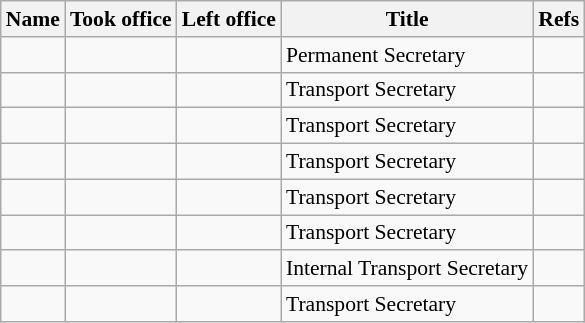<table class="wikitable plainrowheaders sortable" style="font-size:90%; text-align:left;">
<tr>
<th scope=col>Name</th>
<th scope=col>Took office</th>
<th scope=col>Left office</th>
<th scope=col>Title</th>
<th scope=col class=unsortable>Refs</th>
</tr>
<tr>
<td></td>
<td align=center></td>
<td align=center></td>
<td>Permanent Secretary</td>
<td align=center></td>
</tr>
<tr>
<td></td>
<td align=center></td>
<td align=center></td>
<td>Transport Secretary</td>
<td align=center></td>
</tr>
<tr>
<td></td>
<td align=center></td>
<td align=center></td>
<td>Transport Secretary</td>
<td align=center></td>
</tr>
<tr>
<td></td>
<td align=center></td>
<td align=center></td>
<td>Transport Secretary</td>
<td align=center></td>
</tr>
<tr>
<td></td>
<td align=center></td>
<td align=center></td>
<td>Transport Secretary</td>
<td align=center></td>
</tr>
<tr>
<td></td>
<td align=center></td>
<td align=center></td>
<td>Transport Secretary</td>
<td align=center></td>
</tr>
<tr>
<td></td>
<td align=center></td>
<td align=center></td>
<td>Internal Transport Secretary</td>
<td align=center></td>
</tr>
<tr>
<td></td>
<td align=center></td>
<td align=center></td>
<td>Transport Secretary</td>
<td align=center></td>
</tr>
</table>
